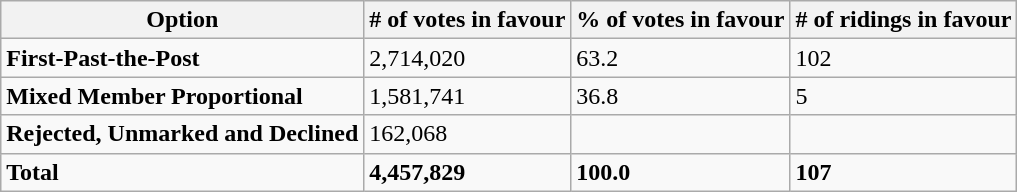<table class="wikitable">
<tr>
<th>Option</th>
<th># of votes in favour</th>
<th>% of votes in favour</th>
<th># of ridings in favour</th>
</tr>
<tr>
<td><strong>First-Past-the-Post</strong></td>
<td align=left>2,714,020</td>
<td align=left>63.2</td>
<td align=left>102</td>
</tr>
<tr>
<td><strong>Mixed Member Proportional</strong></td>
<td align=left>1,581,741</td>
<td align=left>36.8</td>
<td align=left>5</td>
</tr>
<tr>
<td><strong>Rejected, Unmarked and Declined</strong></td>
<td align=left>162,068</td>
<td align=left></td>
<td align=left></td>
</tr>
<tr>
<td><strong>Total</strong></td>
<td align=left><strong>4,457,829</strong></td>
<td align=left><strong>100.0</strong></td>
<td align=left><strong>107</strong></td>
</tr>
</table>
